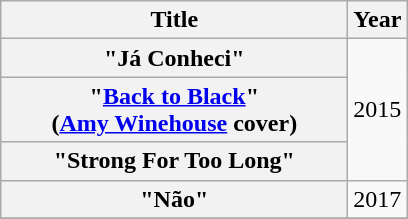<table class="wikitable plainrowheaders" style="text-align:center;">
<tr>
<th scope="col" style="width:14em;">Title</th>
<th scope="col" style="width:1em;">Year</th>
</tr>
<tr>
<th scope="row">"Já Conheci"</th>
<td rowspan="3">2015</td>
</tr>
<tr>
<th scope="row">"<a href='#'>Back to Black</a>"<br><span>(<a href='#'>Amy Winehouse</a> cover)</span></th>
</tr>
<tr>
<th scope="row">"Strong For Too Long"</th>
</tr>
<tr>
<th scope="row">"Não"</th>
<td>2017</td>
</tr>
<tr>
</tr>
</table>
